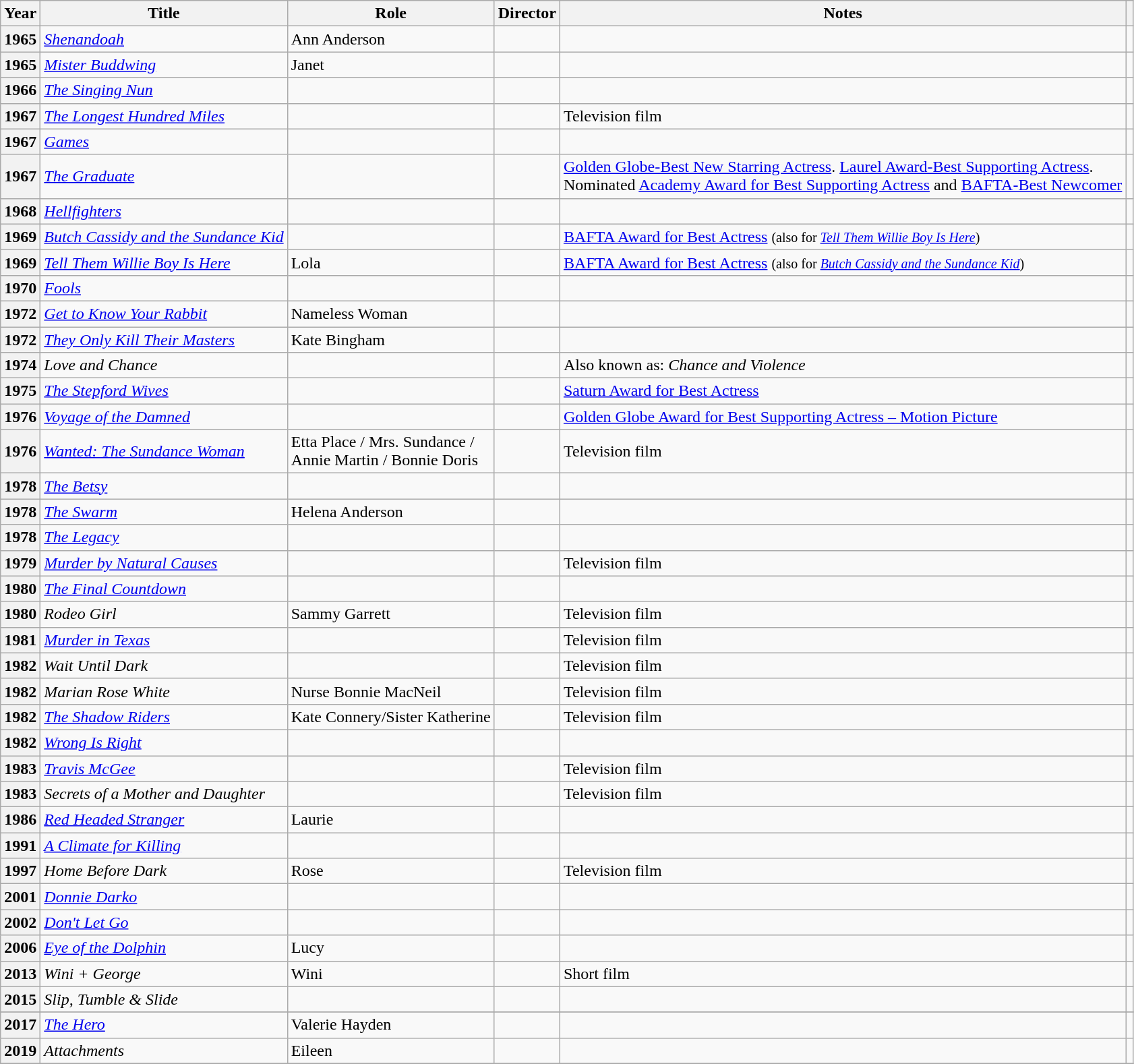<table class="wikitable sortable plainrowheaders">
<tr>
<th>Year</th>
<th>Title</th>
<th>Role</th>
<th>Director</th>
<th>Notes</th>
<th class="unsortable"></th>
</tr>
<tr>
<th scope="row" data-sort-value="1965-1">1965</th>
<td><em><a href='#'>Shenandoah</a></em></td>
<td>Ann Anderson</td>
<td></td>
<td></td>
<td style="text-align:center;"></td>
</tr>
<tr>
<th scope="row" data-sort-value="1965-2">1965</th>
<td><em><a href='#'>Mister Buddwing</a></em></td>
<td>Janet</td>
<td></td>
<td></td>
<td style="text-align:center;"></td>
</tr>
<tr>
<th scope="row">1966</th>
<td data-sort-value="Singing Nun"><em><a href='#'>The Singing Nun</a></em></td>
<td></td>
<td></td>
<td></td>
<td style="text-align:center;"></td>
</tr>
<tr>
<th scope="row" data-sort-value="1967-1">1967</th>
<td data-sort-value="Longest Hundred"><em><a href='#'>The Longest Hundred Miles</a></em></td>
<td></td>
<td></td>
<td>Television film</td>
<td style="text-align:center;"></td>
</tr>
<tr>
<th scope="row" data-sort-value="1967-2">1967</th>
<td><em><a href='#'>Games</a></em></td>
<td></td>
<td></td>
<td></td>
<td style="text-align:center;"></td>
</tr>
<tr>
<th scope="row" data-sort-value="1967-3">1967</th>
<td data-sort-value="Graduate"><em><a href='#'>The Graduate</a></em></td>
<td></td>
<td></td>
<td><a href='#'>Golden Globe-Best New Starring Actress</a>.  <a href='#'>Laurel Award-Best Supporting Actress</a>.<br> Nominated <a href='#'>Academy Award for Best Supporting Actress</a> and <a href='#'>BAFTA-Best Newcomer</a></td>
<td style="text-align:center;"></td>
</tr>
<tr>
<th scope="row">1968</th>
<td><em><a href='#'>Hellfighters</a></em></td>
<td></td>
<td></td>
<td></td>
<td style="text-align:center;"></td>
</tr>
<tr>
<th scope="row">1969</th>
<td><em><a href='#'>Butch Cassidy and the Sundance Kid</a></em></td>
<td></td>
<td></td>
<td><a href='#'>BAFTA Award for Best Actress</a> <small>(also for <em><a href='#'>Tell Them Willie Boy Is Here</a></em>)</small></td>
<td style="text-align:center;"></td>
</tr>
<tr>
<th scope="row">1969</th>
<td><em><a href='#'>Tell Them Willie Boy Is Here</a></em></td>
<td>Lola</td>
<td></td>
<td><a href='#'>BAFTA Award for Best Actress</a> <small>(also for <em><a href='#'>Butch Cassidy and the Sundance Kid</a></em>) </small></td>
<td style="text-align:center;"></td>
</tr>
<tr>
<th scope="row">1970</th>
<td><em><a href='#'>Fools</a></em></td>
<td></td>
<td></td>
<td></td>
<td style="text-align:center;"></td>
</tr>
<tr>
<th scope="row">1972</th>
<td><em><a href='#'>Get to Know Your Rabbit</a></em></td>
<td>Nameless Woman</td>
<td></td>
<td></td>
<td style="text-align:center;"></td>
</tr>
<tr>
<th scope="row">1972</th>
<td><em><a href='#'>They Only Kill Their Masters</a></em></td>
<td>Kate Bingham</td>
<td></td>
<td></td>
<td style="text-align:center;"></td>
</tr>
<tr>
<th scope="row">1974</th>
<td><em>Love and Chance</em></td>
<td></td>
<td></td>
<td>Also known as: <em>Chance and Violence</em></td>
<td style="text-align:center;"></td>
</tr>
<tr>
<th scope="row">1975</th>
<td data-sort-value="Stepford"><em><a href='#'>The Stepford Wives</a></em></td>
<td></td>
<td></td>
<td><a href='#'>Saturn Award for Best Actress</a></td>
<td style="text-align:center;"></td>
</tr>
<tr>
<th scope="row">1976</th>
<td><em><a href='#'>Voyage of the Damned</a></em></td>
<td></td>
<td></td>
<td><a href='#'>Golden Globe Award for Best Supporting Actress – Motion Picture</a></td>
<td style="text-align:center;"></td>
</tr>
<tr>
<th scope="row">1976</th>
<td><em><a href='#'>Wanted: The Sundance Woman</a></em></td>
<td>Etta Place / Mrs. Sundance /<br>Annie Martin / Bonnie Doris</td>
<td></td>
<td>Television film</td>
<td style="text-align:center;"></td>
</tr>
<tr>
<th scope="row">1978</th>
<td data-sort-value="Betsy"><em><a href='#'>The Betsy</a></em></td>
<td></td>
<td></td>
<td></td>
<td style="text-align:center;"></td>
</tr>
<tr>
<th scope="row">1978</th>
<td data-sort-value="Swarm"><em><a href='#'>The Swarm</a></em></td>
<td>Helena Anderson</td>
<td></td>
<td></td>
<td style="text-align:center;"></td>
</tr>
<tr>
<th scope="row">1978</th>
<td data-sort-value="Legacy"><em><a href='#'>The Legacy</a></em></td>
<td></td>
<td></td>
<td></td>
<td style="text-align:center;"></td>
</tr>
<tr>
<th scope="row">1979</th>
<td><em><a href='#'>Murder by Natural Causes</a></em></td>
<td></td>
<td></td>
<td>Television film</td>
<td style="text-align:center;"></td>
</tr>
<tr>
<th scope="row">1980</th>
<td data-sort-value="Final Countdown"><em><a href='#'>The Final Countdown</a></em></td>
<td></td>
<td></td>
<td></td>
<td style="text-align:center;"></td>
</tr>
<tr>
<th scope="row">1980</th>
<td><em>Rodeo Girl</em></td>
<td>Sammy Garrett</td>
<td></td>
<td>Television film</td>
<td style="text-align:center;"></td>
</tr>
<tr>
<th scope="row">1981</th>
<td><em><a href='#'>Murder in Texas</a></em></td>
<td></td>
<td></td>
<td>Television film</td>
<td style="text-align:center;"></td>
</tr>
<tr>
<th scope="row">1982</th>
<td><em>Wait Until Dark</em></td>
<td></td>
<td></td>
<td>Television film</td>
<td style="text-align:center;"></td>
</tr>
<tr>
<th scope="row">1982</th>
<td><em>Marian Rose White</em></td>
<td>Nurse Bonnie MacNeil</td>
<td></td>
<td>Television film</td>
<td style="text-align:center;"></td>
</tr>
<tr>
<th scope="row">1982</th>
<td data-sort-value="Shadow Riders"><em><a href='#'>The Shadow Riders</a></em></td>
<td>Kate Connery/Sister Katherine</td>
<td></td>
<td>Television film</td>
<td style="text-align:center;"></td>
</tr>
<tr>
<th scope="row">1982</th>
<td><em><a href='#'>Wrong Is Right</a></em></td>
<td></td>
<td></td>
<td></td>
<td style="text-align:center;"></td>
</tr>
<tr>
<th scope="row">1983</th>
<td><em><a href='#'>Travis McGee</a></em></td>
<td></td>
<td></td>
<td>Television film</td>
<td style="text-align:center;"></td>
</tr>
<tr>
<th scope="row">1983</th>
<td><em>Secrets of a Mother and Daughter</em></td>
<td></td>
<td></td>
<td>Television film</td>
<td style="text-align:center;"></td>
</tr>
<tr>
<th scope="row">1986</th>
<td><em><a href='#'>Red Headed Stranger</a></em></td>
<td>Laurie</td>
<td></td>
<td></td>
<td style="text-align:center;"></td>
</tr>
<tr>
<th scope="row">1991</th>
<td data-sort-value="Climate"><em><a href='#'>A Climate for Killing</a></em></td>
<td></td>
<td></td>
<td></td>
<td style="text-align:center;"></td>
</tr>
<tr>
<th scope="row">1997</th>
<td><em>Home Before Dark</em></td>
<td>Rose</td>
<td></td>
<td>Television film</td>
<td style="text-align:center;"></td>
</tr>
<tr>
<th scope="row">2001</th>
<td><em><a href='#'>Donnie Darko</a></em></td>
<td></td>
<td></td>
<td></td>
<td style="text-align:center;"></td>
</tr>
<tr>
<th scope="row">2002</th>
<td><em><a href='#'>Don't Let Go</a></em></td>
<td></td>
<td></td>
<td></td>
<td style="text-align:center;"></td>
</tr>
<tr>
<th scope="row">2006</th>
<td><em><a href='#'>Eye of the Dolphin</a></em></td>
<td>Lucy</td>
<td></td>
<td></td>
<td style="text-align:center;"></td>
</tr>
<tr>
<th scope="row">2013</th>
<td><em>Wini + George</em></td>
<td>Wini</td>
<td></td>
<td>Short film</td>
<td style="text-align:center;"></td>
</tr>
<tr>
<th scope="row">2015</th>
<td><em>Slip, Tumble & Slide</em></td>
<td></td>
<td></td>
<td></td>
<td style="text-align:center;"></td>
</tr>
<tr>
</tr>
<tr>
<th scope="row">2017</th>
<td data-sort-value="Hero"><em><a href='#'>The Hero</a></em></td>
<td>Valerie Hayden</td>
<td></td>
<td></td>
<td style="text-align:center;"></td>
</tr>
<tr>
<th scope="row">2019</th>
<td><em>Attachments</em></td>
<td>Eileen</td>
<td></td>
<td></td>
<td style="text-align:center;"></td>
</tr>
<tr>
</tr>
</table>
